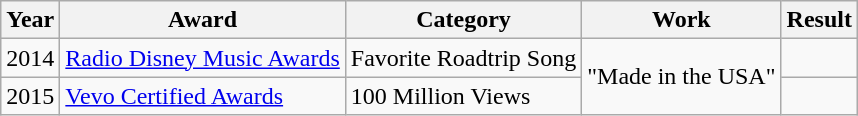<table class="wikitable">
<tr>
<th scope="col">Year</th>
<th scope="col">Award</th>
<th scope="col">Category</th>
<th scope="col">Work</th>
<th scope="col">Result</th>
</tr>
<tr>
<td rowspan="1">2014</td>
<td><a href='#'>Radio Disney Music Awards</a></td>
<td>Favorite Roadtrip Song</td>
<td rowspan="2">"Made in the USA"</td>
<td></td>
</tr>
<tr>
<td rowspan="1">2015</td>
<td><a href='#'>Vevo Certified Awards</a></td>
<td>100 Million Views</td>
<td></td>
</tr>
</table>
